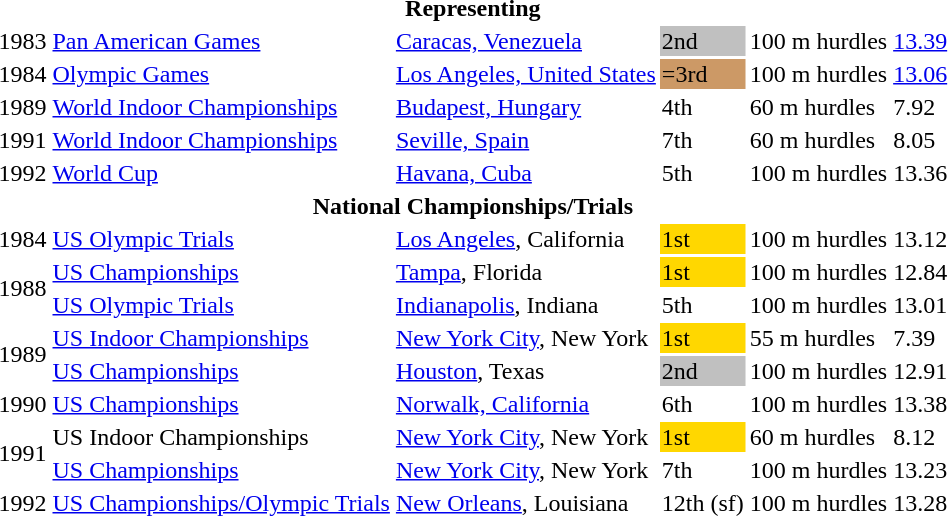<table>
<tr>
<th colspan="6">Representing </th>
</tr>
<tr>
<td>1983</td>
<td><a href='#'>Pan American Games</a></td>
<td><a href='#'>Caracas, Venezuela</a></td>
<td bgcolor="silver">2nd</td>
<td>100 m hurdles</td>
<td><a href='#'>13.39</a></td>
</tr>
<tr>
<td>1984</td>
<td><a href='#'>Olympic Games</a></td>
<td><a href='#'>Los Angeles, United States</a></td>
<td bgcolor="cc9966">=3rd</td>
<td>100 m hurdles</td>
<td><a href='#'>13.06</a></td>
</tr>
<tr>
<td>1989</td>
<td><a href='#'>World Indoor Championships</a></td>
<td><a href='#'>Budapest, Hungary</a></td>
<td>4th</td>
<td>60 m hurdles</td>
<td>7.92</td>
</tr>
<tr>
<td>1991</td>
<td><a href='#'>World Indoor Championships</a></td>
<td><a href='#'>Seville, Spain</a></td>
<td>7th</td>
<td>60 m hurdles</td>
<td>8.05</td>
</tr>
<tr>
<td>1992</td>
<td><a href='#'>World Cup</a></td>
<td><a href='#'>Havana, Cuba</a></td>
<td>5th</td>
<td>100 m hurdles</td>
<td>13.36</td>
</tr>
<tr>
<th colspan=6><strong>National Championships/Trials</strong></th>
</tr>
<tr>
<td>1984</td>
<td><a href='#'>US Olympic Trials</a></td>
<td><a href='#'>Los Angeles</a>, California</td>
<td bgcolor=gold>1st</td>
<td>100 m hurdles</td>
<td>13.12</td>
</tr>
<tr>
<td rowspan=2>1988</td>
<td><a href='#'>US Championships</a></td>
<td><a href='#'>Tampa</a>, Florida</td>
<td bgcolor=gold>1st</td>
<td>100 m hurdles</td>
<td>12.84</td>
</tr>
<tr>
<td><a href='#'>US Olympic Trials</a></td>
<td><a href='#'>Indianapolis</a>, Indiana</td>
<td>5th</td>
<td>100 m hurdles</td>
<td>13.01</td>
</tr>
<tr>
<td rowspan=2>1989</td>
<td><a href='#'>US Indoor Championships</a></td>
<td><a href='#'>New York City</a>, New York</td>
<td bgcolor=gold>1st</td>
<td>55 m hurdles</td>
<td>7.39</td>
</tr>
<tr>
<td><a href='#'>US Championships</a></td>
<td><a href='#'>Houston</a>, Texas</td>
<td bgcolor=silver>2nd</td>
<td>100 m hurdles</td>
<td>12.91</td>
</tr>
<tr>
<td>1990</td>
<td><a href='#'>US Championships</a></td>
<td><a href='#'>Norwalk, California</a></td>
<td>6th</td>
<td>100 m hurdles</td>
<td>13.38</td>
</tr>
<tr>
<td rowspan=2>1991</td>
<td>US Indoor Championships</td>
<td><a href='#'>New York City</a>, New York</td>
<td bgcolor=gold>1st</td>
<td>60 m hurdles</td>
<td>8.12</td>
</tr>
<tr>
<td><a href='#'>US Championships</a></td>
<td><a href='#'>New York City</a>, New York</td>
<td>7th</td>
<td>100 m hurdles</td>
<td>13.23</td>
</tr>
<tr>
<td>1992</td>
<td><a href='#'>US Championships/Olympic Trials</a></td>
<td><a href='#'>New Orleans</a>, Louisiana</td>
<td>12th (sf)</td>
<td>100 m hurdles</td>
<td>13.28</td>
</tr>
</table>
